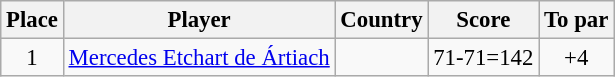<table class="wikitable" style="font-size:95%;">
<tr>
<th>Place</th>
<th>Player</th>
<th>Country</th>
<th>Score</th>
<th>To par</th>
</tr>
<tr>
<td align=center>1</td>
<td><a href='#'>Mercedes Etchart de Ártiach</a></td>
<td></td>
<td>71-71=142</td>
<td align="center">+4</td>
</tr>
</table>
